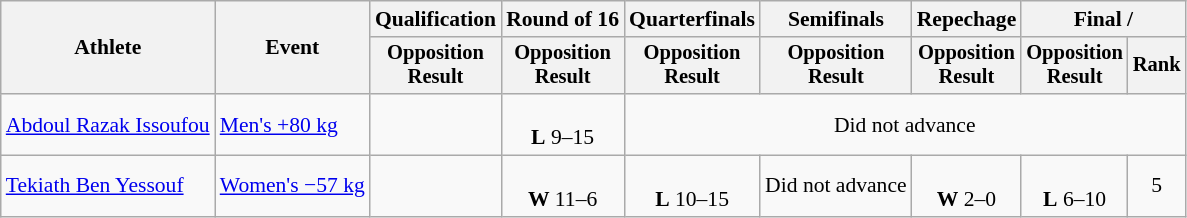<table class="wikitable" style="font-size:90%;">
<tr>
<th rowspan=2>Athlete</th>
<th rowspan=2>Event</th>
<th>Qualification</th>
<th>Round of 16</th>
<th>Quarterfinals</th>
<th>Semifinals</th>
<th>Repechage</th>
<th colspan=2>Final / </th>
</tr>
<tr style="font-size:95%">
<th>Opposition<br>Result</th>
<th>Opposition<br>Result</th>
<th>Opposition<br>Result</th>
<th>Opposition<br>Result</th>
<th>Opposition<br>Result</th>
<th>Opposition<br>Result</th>
<th>Rank</th>
</tr>
<tr align=center>
<td align=left><a href='#'>Abdoul Razak Issoufou</a></td>
<td align=left><a href='#'>Men's +80 kg</a></td>
<td></td>
<td><br><strong>L</strong> 9–15</td>
<td colspan=5>Did not advance</td>
</tr>
<tr align=center>
<td align=left><a href='#'>Tekiath Ben Yessouf</a></td>
<td align=left><a href='#'>Women's −57 kg</a></td>
<td></td>
<td><br><strong>W</strong> 11–6</td>
<td><br><strong>L</strong> 10–15</td>
<td>Did not advance</td>
<td><br><strong>W</strong> 2–0</td>
<td><br><strong>L</strong> 6–10</td>
<td>5</td>
</tr>
</table>
